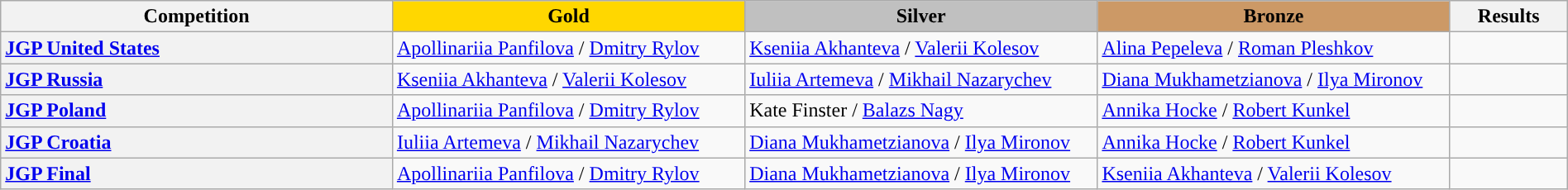<table class="wikitable unsortable" style="text-align:left; width:100%">
<tr>
<th scope="col" style="text-align:center; width:25%;">Competition</th>
<td scope="col" style="text-align:center; width:22.5%; background:gold"><strong>Gold</strong></td>
<td scope="col" style="text-align:center; width:22.5%; background:silver"><strong>Silver</strong></td>
<td scope="col" style="text-align:center; width:22.5%; background:#c96"><strong>Bronze</strong></td>
<th scope="col" style="text-align:center; width:7.5%;">Results</th>
</tr>
<tr>
<th scope="row" style="text-align:left"> <a href='#'>JGP United States</a></th>
<td> <a href='#'>Apollinariia Panfilova</a> / <a href='#'>Dmitry Rylov</a></td>
<td> <a href='#'>Kseniia Akhanteva</a> / <a href='#'>Valerii Kolesov</a></td>
<td> <a href='#'>Alina Pepeleva</a> / <a href='#'>Roman Pleshkov</a></td>
<td></td>
</tr>
<tr>
<th scope="row" style="text-align:left"> <a href='#'>JGP Russia</a></th>
<td> <a href='#'>Kseniia Akhanteva</a> / <a href='#'>Valerii Kolesov</a></td>
<td> <a href='#'>Iuliia Artemeva</a> / <a href='#'>Mikhail Nazarychev</a></td>
<td> <a href='#'>Diana Mukhametzianova</a> / <a href='#'>Ilya Mironov</a></td>
<td></td>
</tr>
<tr>
<th scope="row" style="text-align:left"> <a href='#'>JGP Poland</a></th>
<td> <a href='#'>Apollinariia Panfilova</a> / <a href='#'>Dmitry Rylov</a></td>
<td> Kate Finster / <a href='#'>Balazs Nagy</a></td>
<td> <a href='#'>Annika Hocke</a> / <a href='#'>Robert Kunkel</a></td>
<td></td>
</tr>
<tr>
<th scope="row" style="text-align:left"> <a href='#'>JGP Croatia</a></th>
<td> <a href='#'>Iuliia Artemeva</a> / <a href='#'>Mikhail Nazarychev</a></td>
<td> <a href='#'>Diana Mukhametzianova</a> / <a href='#'>Ilya Mironov</a></td>
<td> <a href='#'>Annika Hocke</a> / <a href='#'>Robert Kunkel</a></td>
<td></td>
</tr>
<tr>
<th scope="row" style="text-align:left"> <a href='#'>JGP Final</a></th>
<td> <a href='#'>Apollinariia Panfilova</a> / <a href='#'>Dmitry Rylov</a></td>
<td> <a href='#'>Diana Mukhametzianova</a> / <a href='#'>Ilya Mironov</a></td>
<td> <a href='#'>Kseniia Akhanteva</a> / <a href='#'>Valerii Kolesov</a></td>
<td></td>
</tr>
</table>
